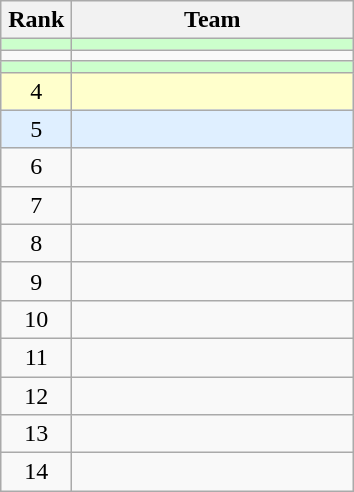<table class="wikitable" style="text-align: center;">
<tr>
<th width=40>Rank</th>
<th width=180>Team</th>
</tr>
<tr bgcolor=#ccffcc>
<td></td>
<td align="left"></td>
</tr>
<tr>
<td></td>
<td align="left"></td>
</tr>
<tr bgcolor=#ccffcc>
<td></td>
<td align="left"></td>
</tr>
<tr bgcolor=#ffffcc>
<td>4</td>
<td align="left"></td>
</tr>
<tr bgcolor=#dfefff>
<td>5</td>
<td align="left"></td>
</tr>
<tr>
<td>6</td>
<td align="left"></td>
</tr>
<tr>
<td>7</td>
<td align="left"></td>
</tr>
<tr>
<td>8</td>
<td align="left"></td>
</tr>
<tr>
<td>9</td>
<td align="left"></td>
</tr>
<tr>
<td>10</td>
<td align="left"></td>
</tr>
<tr>
<td>11</td>
<td align="left"></td>
</tr>
<tr>
<td>12</td>
<td align="left"></td>
</tr>
<tr>
<td>13</td>
<td align="left"></td>
</tr>
<tr>
<td>14</td>
<td align="left"></td>
</tr>
</table>
